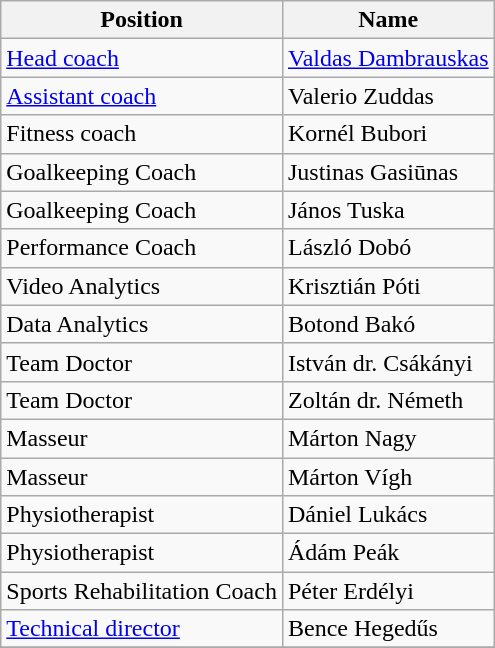<table class="wikitable">
<tr>
<th>Position</th>
<th>Name</th>
</tr>
<tr>
<td><a href='#'>Head coach</a></td>
<td> <a href='#'>Valdas Dambrauskas</a></td>
</tr>
<tr>
<td><a href='#'>Assistant coach</a></td>
<td> Valerio Zuddas</td>
</tr>
<tr>
<td>Fitness coach</td>
<td> Kornél Bubori</td>
</tr>
<tr>
<td>Goalkeeping Coach</td>
<td> Justinas Gasiūnas</td>
</tr>
<tr>
<td>Goalkeeping Coach</td>
<td> János Tuska</td>
</tr>
<tr>
<td>Performance Coach</td>
<td> László Dobó</td>
</tr>
<tr>
<td>Video Analytics</td>
<td> Krisztián Póti</td>
</tr>
<tr>
<td>Data Analytics</td>
<td> Botond Bakó</td>
</tr>
<tr>
<td>Team Doctor</td>
<td> István dr. Csákányi</td>
</tr>
<tr>
<td>Team Doctor</td>
<td> Zoltán dr. Németh</td>
</tr>
<tr>
<td>Masseur</td>
<td> Márton Nagy</td>
</tr>
<tr>
<td>Masseur</td>
<td> Márton Vígh</td>
</tr>
<tr>
<td>Physiotherapist</td>
<td> Dániel Lukács</td>
</tr>
<tr>
<td>Physiotherapist</td>
<td> Ádám Peák</td>
</tr>
<tr>
<td>Sports Rehabilitation Coach</td>
<td> Péter Erdélyi</td>
</tr>
<tr>
<td><a href='#'>Technical director</a></td>
<td> Bence Hegedűs</td>
</tr>
<tr>
</tr>
</table>
